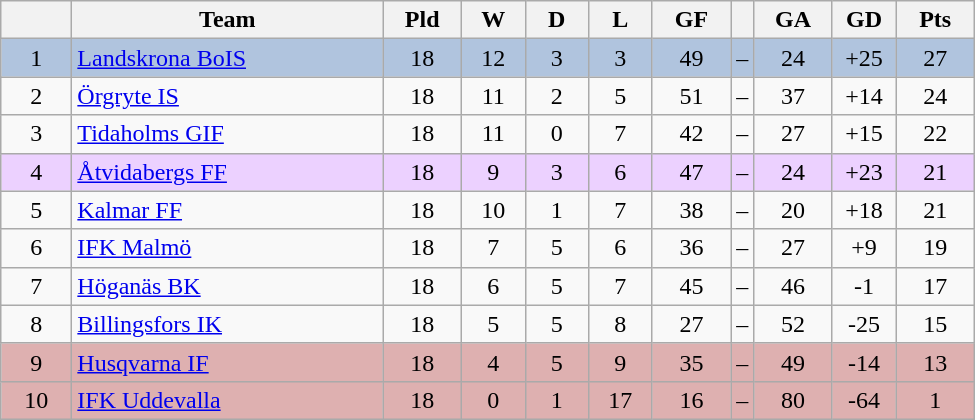<table class="wikitable" style="text-align: center;">
<tr>
<th style="width: 40px;"></th>
<th style="width: 200px;">Team</th>
<th style="width: 45px;">Pld</th>
<th style="width: 35px;">W</th>
<th style="width: 35px;">D</th>
<th style="width: 35px;">L</th>
<th style="width: 45px;">GF</th>
<th></th>
<th style="width: 45px;">GA</th>
<th style="width: 35px;">GD</th>
<th style="width: 45px;">Pts</th>
</tr>
<tr style="background: #b0c4de">
<td>1</td>
<td style="text-align: left;"><a href='#'>Landskrona BoIS</a></td>
<td>18</td>
<td>12</td>
<td>3</td>
<td>3</td>
<td>49</td>
<td>–</td>
<td>24</td>
<td>+25</td>
<td>27</td>
</tr>
<tr>
<td>2</td>
<td style="text-align: left;"><a href='#'>Örgryte IS</a></td>
<td>18</td>
<td>11</td>
<td>2</td>
<td>5</td>
<td>51</td>
<td>–</td>
<td>37</td>
<td>+14</td>
<td>24</td>
</tr>
<tr>
<td>3</td>
<td style="text-align: left;"><a href='#'>Tidaholms GIF</a></td>
<td>18</td>
<td>11</td>
<td>0</td>
<td>7</td>
<td>42</td>
<td>–</td>
<td>27</td>
<td>+15</td>
<td>22</td>
</tr>
<tr style="background: #ecd1ff">
<td>4</td>
<td style="text-align: left;"><a href='#'>Åtvidabergs FF</a></td>
<td>18</td>
<td>9</td>
<td>3</td>
<td>6</td>
<td>47</td>
<td>–</td>
<td>24</td>
<td>+23</td>
<td>21</td>
</tr>
<tr>
<td>5</td>
<td style="text-align: left;"><a href='#'>Kalmar FF</a></td>
<td>18</td>
<td>10</td>
<td>1</td>
<td>7</td>
<td>38</td>
<td>–</td>
<td>20</td>
<td>+18</td>
<td>21</td>
</tr>
<tr>
<td>6</td>
<td style="text-align: left;"><a href='#'>IFK Malmö</a></td>
<td>18</td>
<td>7</td>
<td>5</td>
<td>6</td>
<td>36</td>
<td>–</td>
<td>27</td>
<td>+9</td>
<td>19</td>
</tr>
<tr>
<td>7</td>
<td style="text-align: left;"><a href='#'>Höganäs BK</a></td>
<td>18</td>
<td>6</td>
<td>5</td>
<td>7</td>
<td>45</td>
<td>–</td>
<td>46</td>
<td>-1</td>
<td>17</td>
</tr>
<tr>
<td>8</td>
<td style="text-align: left;"><a href='#'>Billingsfors IK</a></td>
<td>18</td>
<td>5</td>
<td>5</td>
<td>8</td>
<td>27</td>
<td>–</td>
<td>52</td>
<td>-25</td>
<td>15</td>
</tr>
<tr style="background: #deb0b0">
<td>9</td>
<td style="text-align: left;"><a href='#'>Husqvarna IF</a></td>
<td>18</td>
<td>4</td>
<td>5</td>
<td>9</td>
<td>35</td>
<td>–</td>
<td>49</td>
<td>-14</td>
<td>13</td>
</tr>
<tr style="background: #deb0b0">
<td>10</td>
<td style="text-align: left;"><a href='#'>IFK Uddevalla</a></td>
<td>18</td>
<td>0</td>
<td>1</td>
<td>17</td>
<td>16</td>
<td>–</td>
<td>80</td>
<td>-64</td>
<td>1</td>
</tr>
</table>
